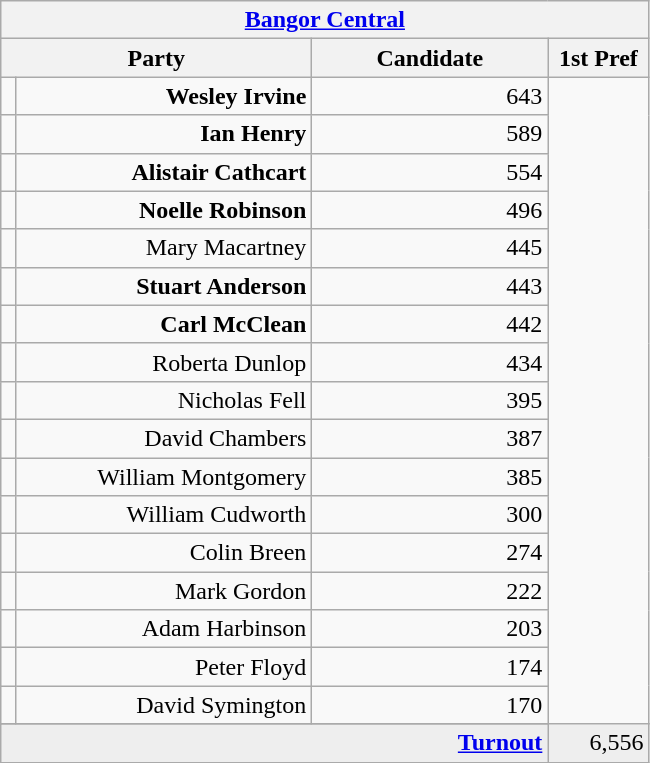<table class="wikitable">
<tr>
<th colspan="4" align="center"><a href='#'>Bangor Central</a></th>
</tr>
<tr>
<th colspan="2" align="center" width=200>Party</th>
<th width=150>Candidate</th>
<th width=60>1st Pref</th>
</tr>
<tr>
<td></td>
<td align="right"><strong>Wesley Irvine</strong></td>
<td align="right">643</td>
</tr>
<tr>
<td></td>
<td align="right"><strong>Ian Henry</strong></td>
<td align="right">589</td>
</tr>
<tr>
<td></td>
<td align="right"><strong>Alistair Cathcart</strong></td>
<td align="right">554</td>
</tr>
<tr>
<td></td>
<td align="right"><strong>Noelle Robinson</strong></td>
<td align="right">496</td>
</tr>
<tr>
<td></td>
<td align="right">Mary Macartney</td>
<td align="right">445</td>
</tr>
<tr>
<td></td>
<td align="right"><strong>Stuart Anderson</strong></td>
<td align="right">443</td>
</tr>
<tr>
<td></td>
<td align="right"><strong>Carl McClean</strong></td>
<td align="right">442</td>
</tr>
<tr>
<td></td>
<td align="right">Roberta Dunlop</td>
<td align="right">434</td>
</tr>
<tr>
<td></td>
<td align="right">Nicholas Fell</td>
<td align="right">395</td>
</tr>
<tr>
<td></td>
<td align="right">David Chambers</td>
<td align="right">387</td>
</tr>
<tr>
<td></td>
<td align="right">William Montgomery</td>
<td align="right">385</td>
</tr>
<tr>
<td></td>
<td align="right">William Cudworth</td>
<td align="right">300</td>
</tr>
<tr>
<td></td>
<td align="right">Colin Breen</td>
<td align="right">274</td>
</tr>
<tr>
<td></td>
<td align="right">Mark Gordon</td>
<td align="right">222</td>
</tr>
<tr>
<td></td>
<td align="right">Adam Harbinson</td>
<td align="right">203</td>
</tr>
<tr>
<td></td>
<td align="right">Peter Floyd</td>
<td align="right">174</td>
</tr>
<tr>
<td></td>
<td align="right">David Symington</td>
<td align="right">170</td>
</tr>
<tr>
</tr>
<tr bgcolor="EEEEEE">
<td colspan=3 align="right"><strong><a href='#'>Turnout</a></strong></td>
<td align="right">6,556</td>
</tr>
</table>
